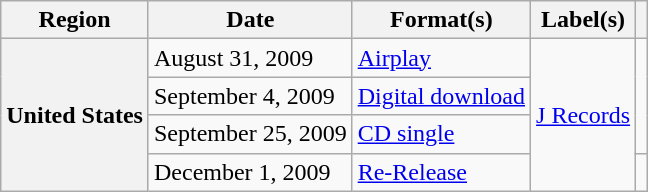<table class="wikitable plainrowheaders" style="text-align:left">
<tr>
<th scope="col">Region</th>
<th scope="col">Date</th>
<th scope="col">Format(s)</th>
<th scope="col">Label(s)</th>
<th scope="col"></th>
</tr>
<tr>
<th scope="row" rowspan="4">United States</th>
<td>August 31, 2009</td>
<td><a href='#'>Airplay</a></td>
<td rowspan="4"><a href='#'>J Records</a></td>
<td rowspan="3"></td>
</tr>
<tr>
<td>September 4, 2009</td>
<td><a href='#'>Digital download</a></td>
</tr>
<tr>
<td>September 25, 2009</td>
<td><a href='#'>CD single</a></td>
</tr>
<tr>
<td>December 1, 2009</td>
<td><a href='#'>Re-Release</a></td>
<td></td>
</tr>
</table>
